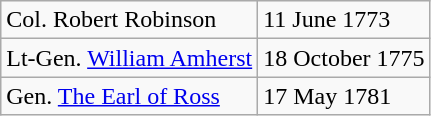<table class="wikitable">
<tr>
<td>Col. Robert Robinson</td>
<td>11 June 1773</td>
</tr>
<tr>
<td>Lt-Gen. <a href='#'>William Amherst</a></td>
<td>18 October 1775</td>
</tr>
<tr>
<td>Gen. <a href='#'>The Earl of Ross</a></td>
<td>17 May 1781</td>
</tr>
</table>
